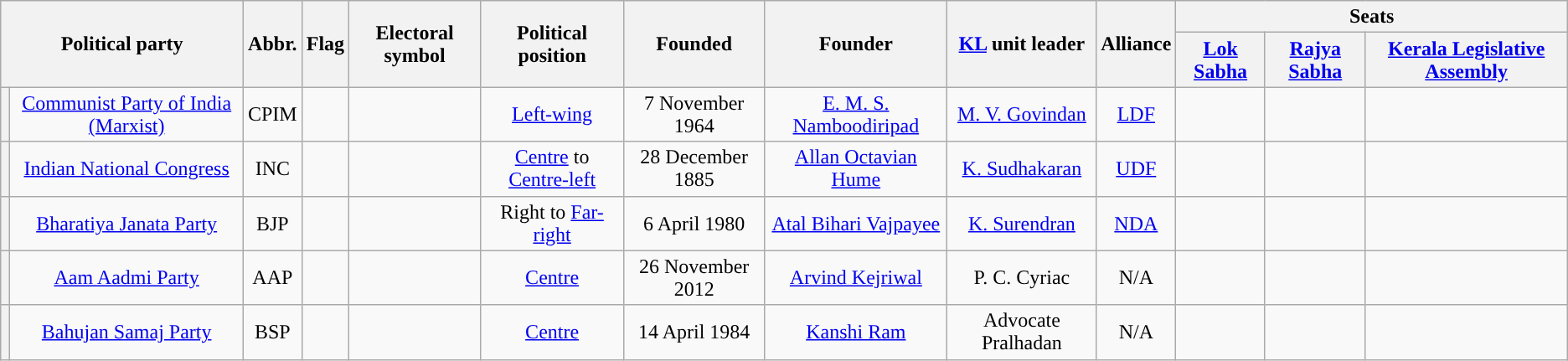<table class="wikitable sortable" style="text-align:center;">
<tr>
<th colspan=2 rowspan=2>Political party</th>
<th rowspan="2">Abbr.</th>
<th rowspan="2">Flag</th>
<th rowspan=2>Electoral symbol</th>
<th rowspan=2>Political position</th>
<th rowspan=2>Founded</th>
<th rowspan=2>Founder</th>
<th rowspan=2><a href='#'>KL</a> unit leader</th>
<th rowspan=2>Alliance</th>
<th colspan=4>Seats</th>
</tr>
<tr>
<th><a href='#'>Lok Sabha</a></th>
<th><a href='#'>Rajya Sabha</a></th>
<th><a href='#'>Kerala Legislative Assembly</a></th>
</tr>
<tr>
<th style="background-color:"></th>
<td><a href='#'>Communist Party of India (Marxist)</a></td>
<td>CPIM</td>
<td></td>
<td></td>
<td><a href='#'>Left-wing</a></td>
<td>7 November 1964</td>
<td><a href='#'>E. M. S. Namboodiripad</a></td>
<td><a href='#'>M. V. Govindan</a></td>
<td><a href='#'>LDF</a></td>
<td></td>
<td></td>
<td></td>
</tr>
<tr>
<th style="background-color:"></th>
<td><a href='#'>Indian National Congress</a></td>
<td>INC</td>
<td></td>
<td></td>
<td><a href='#'>Centre</a> to <a href='#'>Centre-left</a></td>
<td>28 December 1885</td>
<td><a href='#'>Allan Octavian Hume</a></td>
<td><a href='#'>K. Sudhakaran</a></td>
<td><a href='#'>UDF</a></td>
<td></td>
<td></td>
<td></td>
</tr>
<tr>
<th style="background-color:"></th>
<td><a href='#'>Bharatiya Janata Party</a></td>
<td>BJP</td>
<td></td>
<td></td>
<td>Right to <a href='#'>Far-right</a></td>
<td>6 April 1980</td>
<td><a href='#'>Atal Bihari Vajpayee</a></td>
<td><a href='#'>K. Surendran</a></td>
<td><a href='#'>NDA</a></td>
<td></td>
<td></td>
<td></td>
</tr>
<tr>
<th style="background-color:"></th>
<td><a href='#'>Aam Aadmi Party</a></td>
<td>AAP</td>
<td></td>
<td></td>
<td><a href='#'>Centre</a></td>
<td>26 November 2012</td>
<td><a href='#'>Arvind Kejriwal</a></td>
<td>P. C. Cyriac</td>
<td>N/A</td>
<td></td>
<td></td>
<td></td>
</tr>
<tr>
<th style="background-color:"></th>
<td><a href='#'>Bahujan Samaj Party</a></td>
<td>BSP</td>
<td></td>
<td></td>
<td><a href='#'>Centre</a></td>
<td>14 April 1984</td>
<td><a href='#'>Kanshi Ram</a></td>
<td>Advocate Pralhadan</td>
<td>N/A</td>
<td></td>
<td></td>
<td></td>
</tr>
</table>
